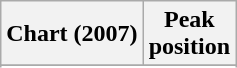<table class="wikitable sortable">
<tr>
<th>Chart (2007)</th>
<th>Peak<br>position</th>
</tr>
<tr>
</tr>
<tr>
</tr>
<tr>
</tr>
</table>
